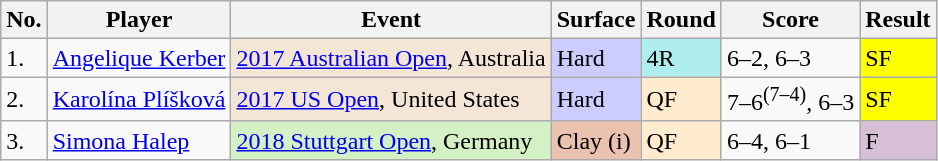<table class="wikitable sortable">
<tr>
<th>No.</th>
<th>Player</th>
<th>Event</th>
<th>Surface</th>
<th>Round</th>
<th>Score</th>
<th>Result</th>
</tr>
<tr>
<td>1.</td>
<td> <a href='#'>Angelique Kerber</a></td>
<td bgcolor=#f3e6d7><a href='#'>2017 Australian Open</a>, Australia</td>
<td style=background:#ccccff>Hard</td>
<td bgcolor=afeeee>4R</td>
<td>6–2, 6–3</td>
<td bgcolor=yellow>SF</td>
</tr>
<tr>
<td>2.</td>
<td> <a href='#'>Karolína Plíšková</a></td>
<td bgcolor=#f3e6d7><a href='#'>2017 US Open</a>, United States</td>
<td style=background:#ccccff>Hard</td>
<td bgcolor=ffebcd>QF</td>
<td>7–6<sup>(7–4)</sup>, 6–3</td>
<td bgcolor=yellow>SF</td>
</tr>
<tr>
<td>3.</td>
<td> <a href='#'>Simona Halep</a></td>
<td bgcolor=d4f1c5><a href='#'>2018 Stuttgart Open</a>, Germany</td>
<td bgcolor=EBC2AF>Clay (i)</td>
<td bgcolor=ffebcd>QF</td>
<td>6–4, 6–1</td>
<td bgcolor=thistle>F</td>
</tr>
</table>
